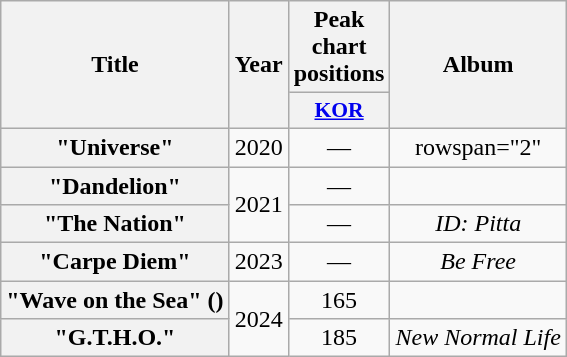<table class="wikitable plainrowheaders" style="text-align:center;">
<tr>
<th scope="col" rowspan="2">Title</th>
<th scope="col" rowspan="2">Year</th>
<th scope="col" colspan="1">Peak chart positions</th>
<th scope="col" rowspan="2">Album</th>
</tr>
<tr>
<th style="width:2.5em;font-size:90%;"><a href='#'>KOR</a><br></th>
</tr>
<tr>
<th scope="row">"Universe"</th>
<td>2020</td>
<td>—</td>
<td>rowspan="2" </td>
</tr>
<tr>
<th scope="row">"Dandelion"</th>
<td rowspan="2">2021</td>
<td>—</td>
</tr>
<tr>
<th scope="row">"The Nation"</th>
<td>—</td>
<td><em>ID: Pitta</em></td>
</tr>
<tr>
<th scope="row">"Carpe Diem"</th>
<td>2023</td>
<td>—</td>
<td><em>Be Free</em></td>
</tr>
<tr>
<th scope="row">"Wave on the Sea" ()<br></th>
<td rowspan="2">2024</td>
<td>165</td>
<td></td>
</tr>
<tr>
<th scope="row">"G.T.H.O."</th>
<td>185</td>
<td><em>New Normal Life</em></td>
</tr>
</table>
